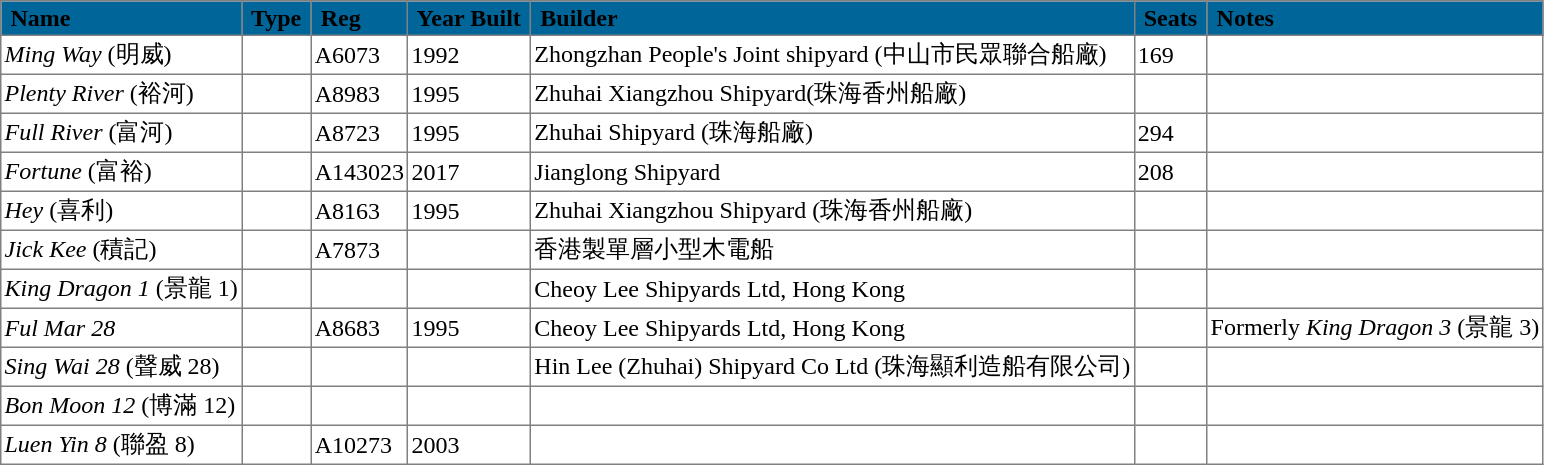<table border="1" cellspacing="1" cellpadding="2" style="border-collapse: collapse;">
<tr ---- style="background:#006699;">
<td><strong><span> Name </span></strong></td>
<td><strong><span> Type </span></strong></td>
<td><strong><span> Reg </span></strong></td>
<td><strong><span> Year Built </span></strong></td>
<td><strong><span> Builder </span></strong></td>
<td><strong><span> Seats </span></strong></td>
<td><strong><span> Notes </span></strong></td>
</tr>
<tr>
<td><em>Ming Way</em> (明威)</td>
<td></td>
<td>A6073</td>
<td>1992</td>
<td>Zhongzhan People's Joint shipyard (中山市民眾聯合船廠)</td>
<td>169</td>
<td></td>
</tr>
<tr>
<td><em>Plenty River</em> (裕河)</td>
<td></td>
<td>A8983</td>
<td>1995</td>
<td>Zhuhai Xiangzhou Shipyard(珠海香州船廠)</td>
<td></td>
<td></td>
</tr>
<tr>
<td><em>Full River</em> (富河)</td>
<td></td>
<td>A8723</td>
<td>1995</td>
<td>Zhuhai Shipyard (珠海船廠)</td>
<td>294</td>
<td></td>
</tr>
<tr>
<td><em>Fortune</em> (富裕)</td>
<td></td>
<td>A143023</td>
<td>2017</td>
<td>Jianglong Shipyard</td>
<td>208</td>
<td></td>
</tr>
<tr>
<td><em>Hey</em> (喜利)</td>
<td></td>
<td>A8163</td>
<td>1995</td>
<td>Zhuhai Xiangzhou Shipyard (珠海香州船廠)</td>
<td></td>
<td></td>
</tr>
<tr>
<td><em>Jick Kee</em> (積記)</td>
<td></td>
<td>A7873</td>
<td></td>
<td>香港製單層小型木電船</td>
<td></td>
<td></td>
</tr>
<tr>
<td><em>King Dragon 1</em> (景龍 1)</td>
<td></td>
<td></td>
<td></td>
<td>Cheoy Lee Shipyards Ltd, Hong Kong</td>
<td></td>
<td></td>
</tr>
<tr>
<td><em>Ful Mar 28</em></td>
<td></td>
<td>A8683</td>
<td>1995</td>
<td>Cheoy Lee Shipyards Ltd, Hong Kong</td>
<td></td>
<td>Formerly <em>King Dragon 3</em> (景龍 3)</td>
</tr>
<tr>
<td><em>Sing Wai 28</em> (聲威 28)</td>
<td></td>
<td></td>
<td></td>
<td>Hin Lee (Zhuhai) Shipyard Co Ltd (珠海顯利造船有限公司)</td>
<td></td>
<td></td>
</tr>
<tr>
<td><em>Bon Moon 12</em> (博滿 12)</td>
<td></td>
<td></td>
<td></td>
<td></td>
<td></td>
<td></td>
</tr>
<tr>
<td><em>Luen Yin 8</em> (聯盈 8)</td>
<td></td>
<td>A10273</td>
<td>2003</td>
<td></td>
<td></td>
<td></td>
</tr>
</table>
